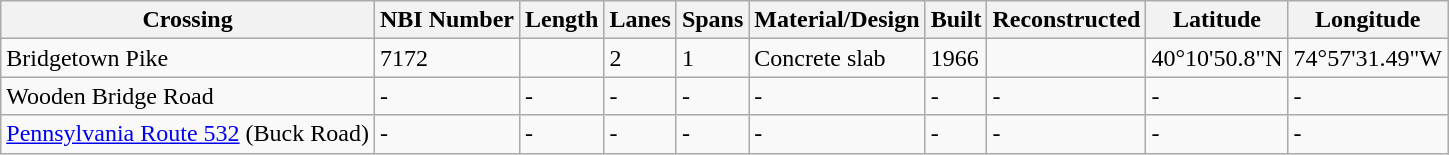<table class="wikitable">
<tr>
<th>Crossing</th>
<th>NBI Number</th>
<th>Length</th>
<th>Lanes</th>
<th>Spans</th>
<th>Material/Design</th>
<th>Built</th>
<th>Reconstructed</th>
<th>Latitude</th>
<th>Longitude</th>
</tr>
<tr>
<td>Bridgetown Pike</td>
<td>7172</td>
<td></td>
<td>2</td>
<td>1</td>
<td>Concrete slab</td>
<td>1966</td>
<td></td>
<td>40°10'50.8"N</td>
<td>74°57'31.49"W</td>
</tr>
<tr>
<td>Wooden Bridge Road</td>
<td>-</td>
<td>-</td>
<td>-</td>
<td>-</td>
<td>-</td>
<td>-</td>
<td>-</td>
<td>-</td>
<td>-</td>
</tr>
<tr>
<td><a href='#'>Pennsylvania Route 532</a> (Buck Road)</td>
<td>-</td>
<td>-</td>
<td>-</td>
<td>-</td>
<td>-</td>
<td>-</td>
<td>-</td>
<td>-</td>
<td>-</td>
</tr>
</table>
